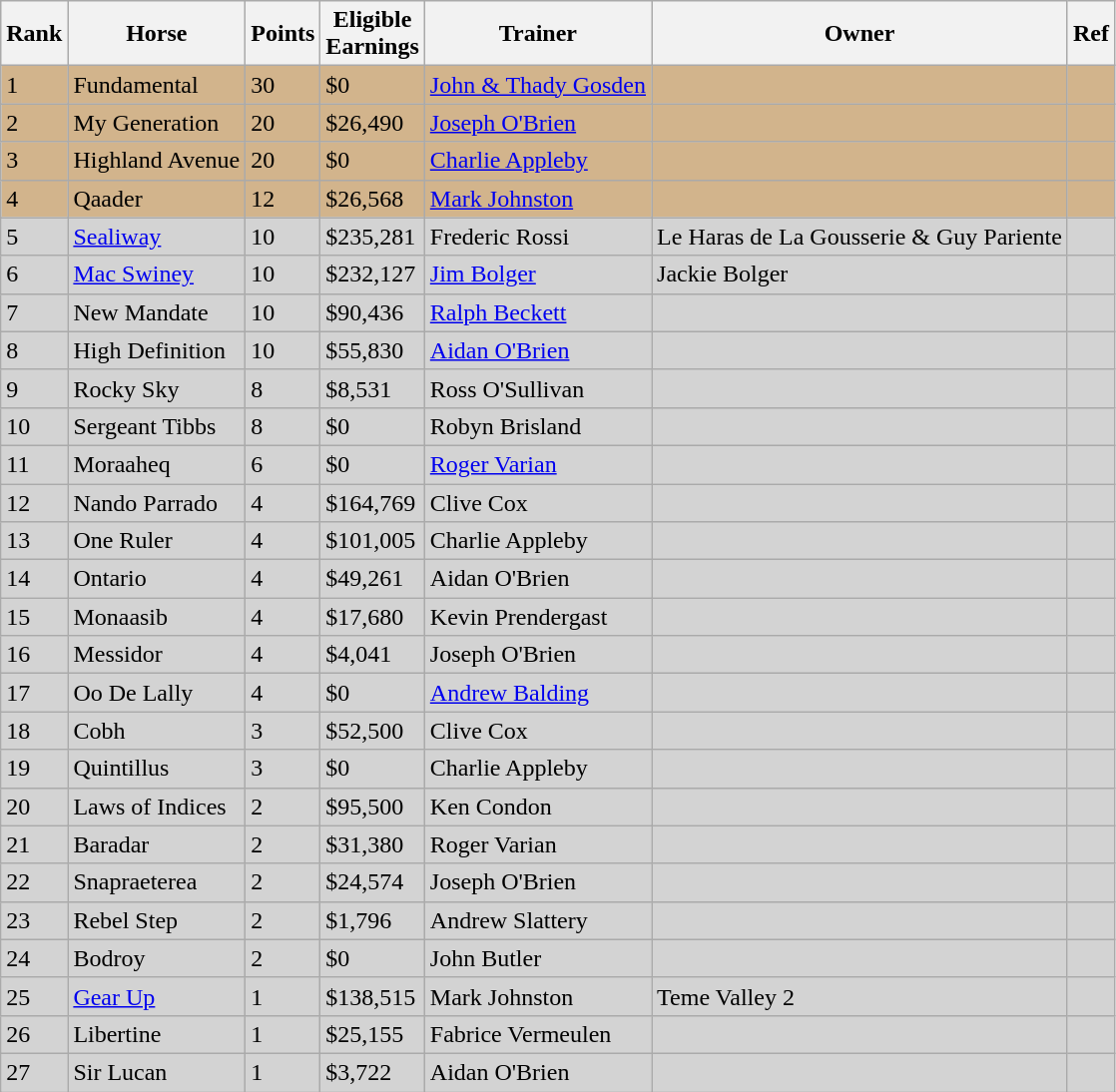<table class="wikitable">
<tr>
<th>Rank</th>
<th>Horse</th>
<th>Points</th>
<th>Eligible<br>Earnings</th>
<th>Trainer</th>
<th>Owner</th>
<th>Ref</th>
</tr>
<tr bgcolor="tan">
<td>1</td>
<td>Fundamental</td>
<td>30</td>
<td>$0</td>
<td><a href='#'>John & Thady Gosden</a></td>
<td></td>
<td></td>
</tr>
<tr bgcolor="tan">
<td>2</td>
<td>My Generation</td>
<td>20</td>
<td>$26,490</td>
<td><a href='#'>Joseph O'Brien</a></td>
<td></td>
<td></td>
</tr>
<tr bgcolor="tan">
<td>3</td>
<td>Highland Avenue</td>
<td>20</td>
<td>$0</td>
<td><a href='#'>Charlie Appleby</a></td>
<td></td>
<td></td>
</tr>
<tr bgcolor="tan">
<td>4</td>
<td>Qaader</td>
<td>12</td>
<td>$26,568</td>
<td><a href='#'>Mark Johnston</a></td>
<td></td>
<td></td>
</tr>
<tr bgcolor="lightgrey">
<td>5</td>
<td><a href='#'>Sealiway</a></td>
<td>10</td>
<td>$235,281</td>
<td>Frederic Rossi</td>
<td>Le Haras de La Gousserie & Guy Pariente</td>
<td></td>
</tr>
<tr bgcolor="lightgray">
<td>6</td>
<td><a href='#'>Mac Swiney</a></td>
<td>10</td>
<td>$232,127</td>
<td><a href='#'>Jim Bolger</a></td>
<td>Jackie Bolger</td>
<td></td>
</tr>
<tr bgcolor="lightgray">
<td>7</td>
<td>New Mandate</td>
<td>10</td>
<td>$90,436</td>
<td><a href='#'>Ralph Beckett</a></td>
<td></td>
<td></td>
</tr>
<tr bgcolor="lightgray">
<td>8</td>
<td>High Definition</td>
<td>10</td>
<td>$55,830</td>
<td><a href='#'>Aidan O'Brien</a></td>
<td></td>
<td></td>
</tr>
<tr bgcolor="lightgray">
<td>9</td>
<td>Rocky Sky</td>
<td>8</td>
<td>$8,531</td>
<td>Ross O'Sullivan</td>
<td></td>
<td></td>
</tr>
<tr bgcolor="lightgray">
<td>10</td>
<td>Sergeant Tibbs</td>
<td>8</td>
<td>$0</td>
<td>Robyn Brisland</td>
<td></td>
<td></td>
</tr>
<tr bgcolor="lightgray">
<td>11</td>
<td>Moraaheq</td>
<td>6</td>
<td>$0</td>
<td><a href='#'>Roger Varian</a></td>
<td></td>
<td></td>
</tr>
<tr bgcolor="lightgray">
<td>12</td>
<td>Nando Parrado</td>
<td>4</td>
<td>$164,769</td>
<td>Clive Cox</td>
<td></td>
<td></td>
</tr>
<tr bgcolor="lightgray">
<td>13</td>
<td>One Ruler</td>
<td>4</td>
<td>$101,005</td>
<td>Charlie Appleby</td>
<td></td>
<td></td>
</tr>
<tr bgcolor="lightgray">
<td>14</td>
<td>Ontario</td>
<td>4</td>
<td>$49,261</td>
<td>Aidan O'Brien</td>
<td></td>
<td></td>
</tr>
<tr bgcolor="lightgray">
<td>15</td>
<td>Monaasib</td>
<td>4</td>
<td>$17,680</td>
<td>Kevin Prendergast</td>
<td></td>
<td></td>
</tr>
<tr bgcolor="lightgray">
<td>16</td>
<td>Messidor</td>
<td>4</td>
<td>$4,041</td>
<td>Joseph O'Brien</td>
<td></td>
<td></td>
</tr>
<tr bgcolor="lightgray">
<td>17</td>
<td>Oo De Lally</td>
<td>4</td>
<td>$0</td>
<td><a href='#'>Andrew Balding</a></td>
<td></td>
<td></td>
</tr>
<tr bgcolor="lightgray">
<td>18</td>
<td>Cobh</td>
<td>3</td>
<td>$52,500</td>
<td>Clive Cox</td>
<td></td>
<td></td>
</tr>
<tr bgcolor="lightgray">
<td>19</td>
<td>Quintillus</td>
<td>3</td>
<td>$0</td>
<td>Charlie Appleby</td>
<td></td>
<td></td>
</tr>
<tr bgcolor="lightgray">
<td>20</td>
<td>Laws of Indices</td>
<td>2</td>
<td>$95,500</td>
<td>Ken Condon</td>
<td></td>
<td></td>
</tr>
<tr bgcolor="lightgray">
<td>21</td>
<td>Baradar</td>
<td>2</td>
<td>$31,380</td>
<td>Roger Varian</td>
<td></td>
<td></td>
</tr>
<tr bgcolor="lightgray">
<td>22</td>
<td>Snapraeterea</td>
<td>2</td>
<td>$24,574</td>
<td>Joseph O'Brien</td>
<td></td>
<td></td>
</tr>
<tr bgcolor="lightgray">
<td>23</td>
<td>Rebel Step</td>
<td>2</td>
<td>$1,796</td>
<td>Andrew Slattery</td>
<td></td>
<td></td>
</tr>
<tr bgcolor="lightgray">
<td>24</td>
<td>Bodroy</td>
<td>2</td>
<td>$0</td>
<td>John Butler</td>
<td></td>
<td></td>
</tr>
<tr bgcolor="lightgray">
<td>25</td>
<td><a href='#'>Gear Up</a></td>
<td>1</td>
<td>$138,515</td>
<td>Mark Johnston</td>
<td>Teme Valley 2</td>
<td></td>
</tr>
<tr bgcolor="lightgray">
<td>26</td>
<td>Libertine</td>
<td>1</td>
<td>$25,155</td>
<td>Fabrice Vermeulen</td>
<td></td>
<td></td>
</tr>
<tr bgcolor="lightgray">
<td>27</td>
<td>Sir Lucan</td>
<td>1</td>
<td>$3,722</td>
<td>Aidan O'Brien</td>
<td></td>
<td></td>
</tr>
</table>
